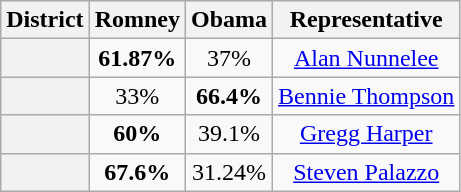<table class=wikitable>
<tr>
<th>District</th>
<th>Romney</th>
<th>Obama</th>
<th>Representative</th>
</tr>
<tr align=center>
<th></th>
<td><strong>61.87%</strong></td>
<td>37%</td>
<td><a href='#'>Alan Nunnelee</a></td>
</tr>
<tr align=center>
<th></th>
<td>33%</td>
<td><strong>66.4%</strong></td>
<td><a href='#'>Bennie Thompson</a></td>
</tr>
<tr align=center>
<th></th>
<td><strong>60%</strong></td>
<td>39.1%</td>
<td><a href='#'>Gregg Harper</a></td>
</tr>
<tr align=center>
<th></th>
<td><strong>67.6%</strong></td>
<td>31.24%</td>
<td><a href='#'>Steven Palazzo</a></td>
</tr>
</table>
